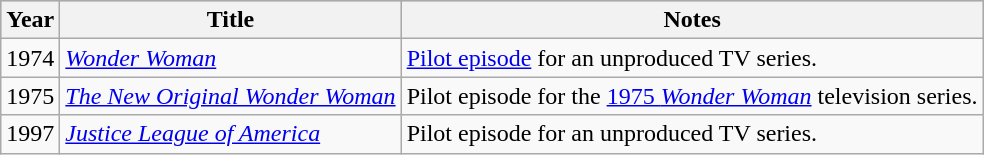<table class="wikitable sortable">
<tr style="background:#b0c4de;">
<th>Year</th>
<th>Title</th>
<th>Notes</th>
</tr>
<tr>
<td>1974</td>
<td><em><a href='#'>Wonder Woman</a></em></td>
<td><a href='#'>Pilot episode</a> for an unproduced TV series.</td>
</tr>
<tr>
<td>1975</td>
<td><em><a href='#'>The New Original Wonder Woman</a></em></td>
<td>Pilot episode for the <a href='#'>1975 <em>Wonder Woman</em></a> television series.</td>
</tr>
<tr>
<td>1997</td>
<td><em><a href='#'>Justice League of America</a></em></td>
<td>Pilot episode for an unproduced TV series.</td>
</tr>
</table>
